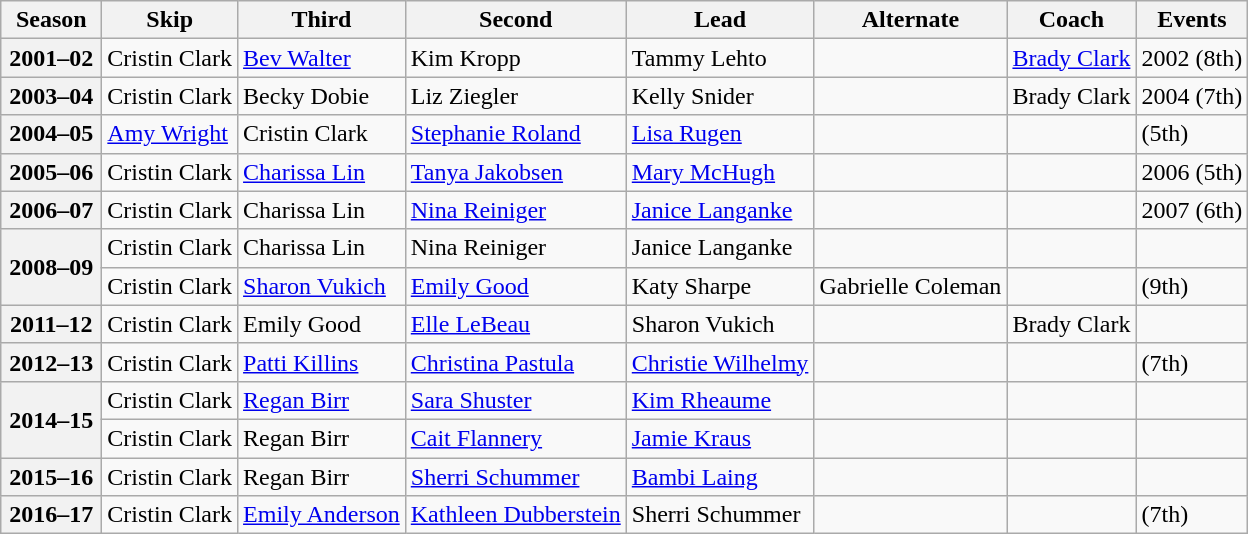<table class="wikitable">
<tr>
<th scope="col" width=60>Season</th>
<th scope="col">Skip</th>
<th scope="col">Third</th>
<th scope="col">Second</th>
<th scope="col">Lead</th>
<th scope="col">Alternate</th>
<th scope="col">Coach</th>
<th scope="col">Events</th>
</tr>
<tr>
<th scope="row">2001–02</th>
<td>Cristin Clark</td>
<td><a href='#'>Bev Walter</a></td>
<td>Kim Kropp</td>
<td>Tammy Lehto</td>
<td></td>
<td><a href='#'>Brady Clark</a></td>
<td>2002  (8th)</td>
</tr>
<tr>
<th scope="row">2003–04</th>
<td>Cristin Clark</td>
<td>Becky Dobie</td>
<td>Liz Ziegler</td>
<td>Kelly Snider</td>
<td></td>
<td>Brady Clark</td>
<td>2004  (7th)</td>
</tr>
<tr>
<th scope="row">2004–05</th>
<td><a href='#'>Amy Wright</a></td>
<td>Cristin Clark</td>
<td><a href='#'>Stephanie Roland</a></td>
<td><a href='#'>Lisa Rugen</a></td>
<td></td>
<td></td>
<td> (5th)</td>
</tr>
<tr>
<th scope="row">2005–06</th>
<td>Cristin Clark</td>
<td><a href='#'>Charissa Lin</a></td>
<td><a href='#'>Tanya Jakobsen</a></td>
<td><a href='#'>Mary McHugh</a></td>
<td></td>
<td></td>
<td>2006  (5th)</td>
</tr>
<tr>
<th scope="row">2006–07</th>
<td>Cristin Clark</td>
<td>Charissa Lin</td>
<td><a href='#'>Nina Reiniger</a></td>
<td><a href='#'>Janice Langanke</a></td>
<td></td>
<td></td>
<td>2007  (6th)</td>
</tr>
<tr>
<th scope="row" rowspan=2>2008–09</th>
<td>Cristin Clark</td>
<td>Charissa Lin</td>
<td>Nina Reiniger</td>
<td>Janice Langanke</td>
<td></td>
<td></td>
<td></td>
</tr>
<tr>
<td>Cristin Clark</td>
<td><a href='#'>Sharon Vukich</a></td>
<td><a href='#'>Emily Good</a></td>
<td>Katy Sharpe</td>
<td>Gabrielle Coleman</td>
<td></td>
<td> (9th)</td>
</tr>
<tr>
<th scope="row">2011–12</th>
<td>Cristin Clark</td>
<td>Emily Good</td>
<td><a href='#'>Elle LeBeau</a></td>
<td>Sharon Vukich</td>
<td></td>
<td>Brady Clark</td>
<td></td>
</tr>
<tr>
<th scope="row">2012–13</th>
<td>Cristin Clark</td>
<td><a href='#'>Patti Killins</a></td>
<td><a href='#'>Christina Pastula</a></td>
<td><a href='#'>Christie Wilhelmy</a></td>
<td></td>
<td></td>
<td> (7th)</td>
</tr>
<tr>
<th scope="row" rowspan=2>2014–15</th>
<td>Cristin Clark</td>
<td><a href='#'>Regan Birr</a></td>
<td><a href='#'>Sara Shuster</a></td>
<td><a href='#'>Kim Rheaume</a></td>
<td></td>
<td></td>
<td></td>
</tr>
<tr>
<td>Cristin Clark</td>
<td>Regan Birr</td>
<td><a href='#'>Cait Flannery</a></td>
<td><a href='#'>Jamie Kraus</a></td>
<td></td>
<td></td>
<td></td>
</tr>
<tr>
<th scope="row">2015–16</th>
<td>Cristin Clark</td>
<td>Regan Birr</td>
<td><a href='#'>Sherri Schummer</a></td>
<td><a href='#'>Bambi Laing</a></td>
<td></td>
<td></td>
<td></td>
</tr>
<tr>
<th scope="row">2016–17</th>
<td>Cristin Clark</td>
<td><a href='#'>Emily Anderson</a></td>
<td><a href='#'>Kathleen Dubberstein</a></td>
<td>Sherri Schummer</td>
<td></td>
<td></td>
<td> (7th)</td>
</tr>
</table>
